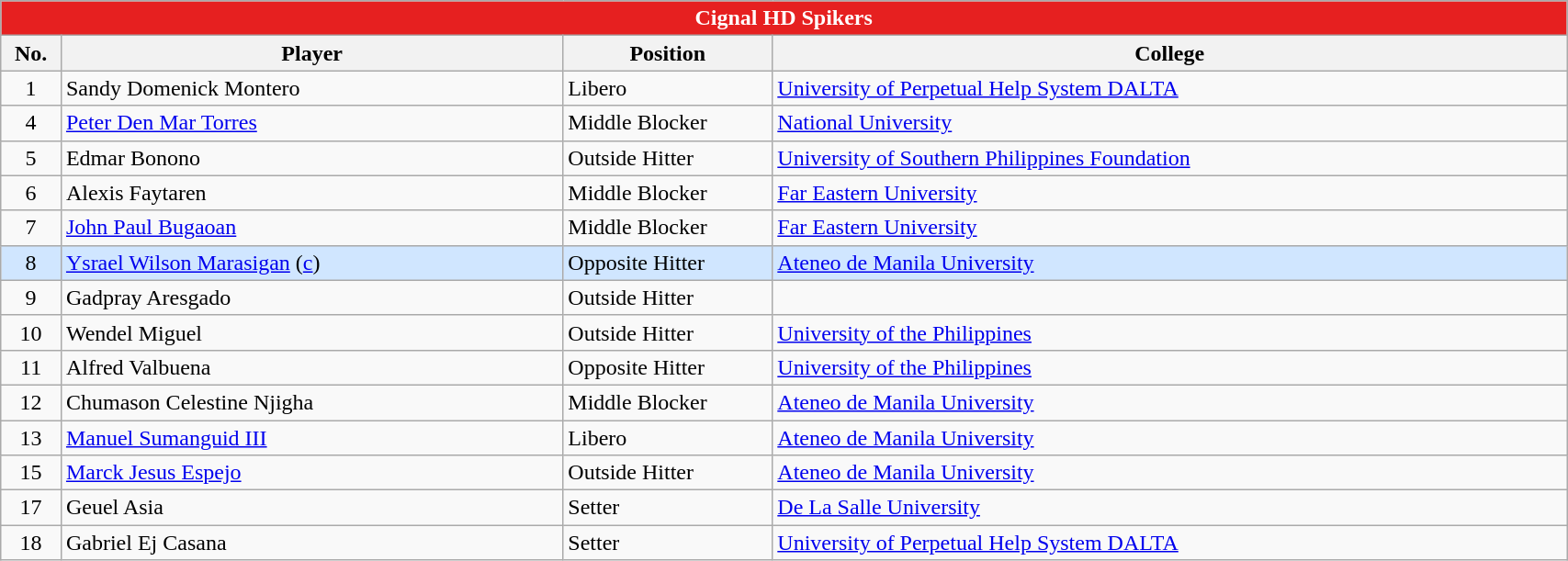<table class="wikitable sortable" style="text-align:left; width: 90%; font-size:100%;">
<tr>
<th colspan="6" style= "background: #E62020; color: White; text-align:center;"><strong>Cignal HD Spikers</strong></th>
</tr>
<tr>
<th width=10px>No.</th>
<th width=250px>Player</th>
<th width=100px>Position</th>
<th width=400px>College</th>
</tr>
<tr>
<td style="text-align:center;">1</td>
<td>Sandy Domenick Montero</td>
<td>Libero</td>
<td><a href='#'>University of Perpetual Help System DALTA</a></td>
</tr>
<tr>
<td style="text-align:center;">4</td>
<td><a href='#'>Peter Den Mar Torres</a></td>
<td>Middle Blocker</td>
<td><a href='#'>National University</a></td>
</tr>
<tr>
<td style="text-align:center;">5</td>
<td>Edmar Bonono</td>
<td>Outside Hitter</td>
<td><a href='#'>University of Southern Philippines Foundation</a></td>
</tr>
<tr>
<td style="text-align:center;">6</td>
<td>Alexis Faytaren</td>
<td>Middle Blocker</td>
<td><a href='#'>Far Eastern University</a></td>
</tr>
<tr>
<td style="text-align:center;">7</td>
<td><a href='#'>John Paul Bugaoan</a></td>
<td>Middle Blocker</td>
<td><a href='#'>Far Eastern University</a></td>
</tr>
<tr bgcolor=#D0E6FF>
<td style="text-align:center;">8</td>
<td><a href='#'>Ysrael Wilson Marasigan</a> (<a href='#'>c</a>)</td>
<td>Opposite Hitter</td>
<td><a href='#'>Ateneo de Manila University</a></td>
</tr>
<tr>
<td style="text-align:center;">9</td>
<td>Gadpray Aresgado</td>
<td>Outside Hitter</td>
<td></td>
</tr>
<tr>
<td style="text-align:center;">10</td>
<td>Wendel Miguel</td>
<td>Outside Hitter</td>
<td><a href='#'>University of the Philippines</a></td>
</tr>
<tr>
<td style="text-align:center;">11</td>
<td>Alfred Valbuena</td>
<td>Opposite Hitter</td>
<td><a href='#'>University of the Philippines</a></td>
</tr>
<tr>
<td style="text-align:center;">12</td>
<td>Chumason Celestine Njigha</td>
<td>Middle Blocker</td>
<td><a href='#'>Ateneo de Manila University</a></td>
</tr>
<tr>
<td style="text-align:center;">13</td>
<td><a href='#'>Manuel Sumanguid III</a></td>
<td>Libero</td>
<td><a href='#'>Ateneo de Manila University</a></td>
</tr>
<tr>
<td style="text-align:center;">15</td>
<td><a href='#'>Marck Jesus Espejo</a></td>
<td>Outside Hitter</td>
<td><a href='#'>Ateneo de Manila University</a></td>
</tr>
<tr>
<td style="text-align:center;">17</td>
<td>Geuel Asia</td>
<td>Setter</td>
<td><a href='#'>De La Salle University</a></td>
</tr>
<tr>
<td style="text-align:center;">18</td>
<td>Gabriel Ej Casana</td>
<td>Setter</td>
<td><a href='#'>University of Perpetual Help System DALTA</a></td>
</tr>
</table>
